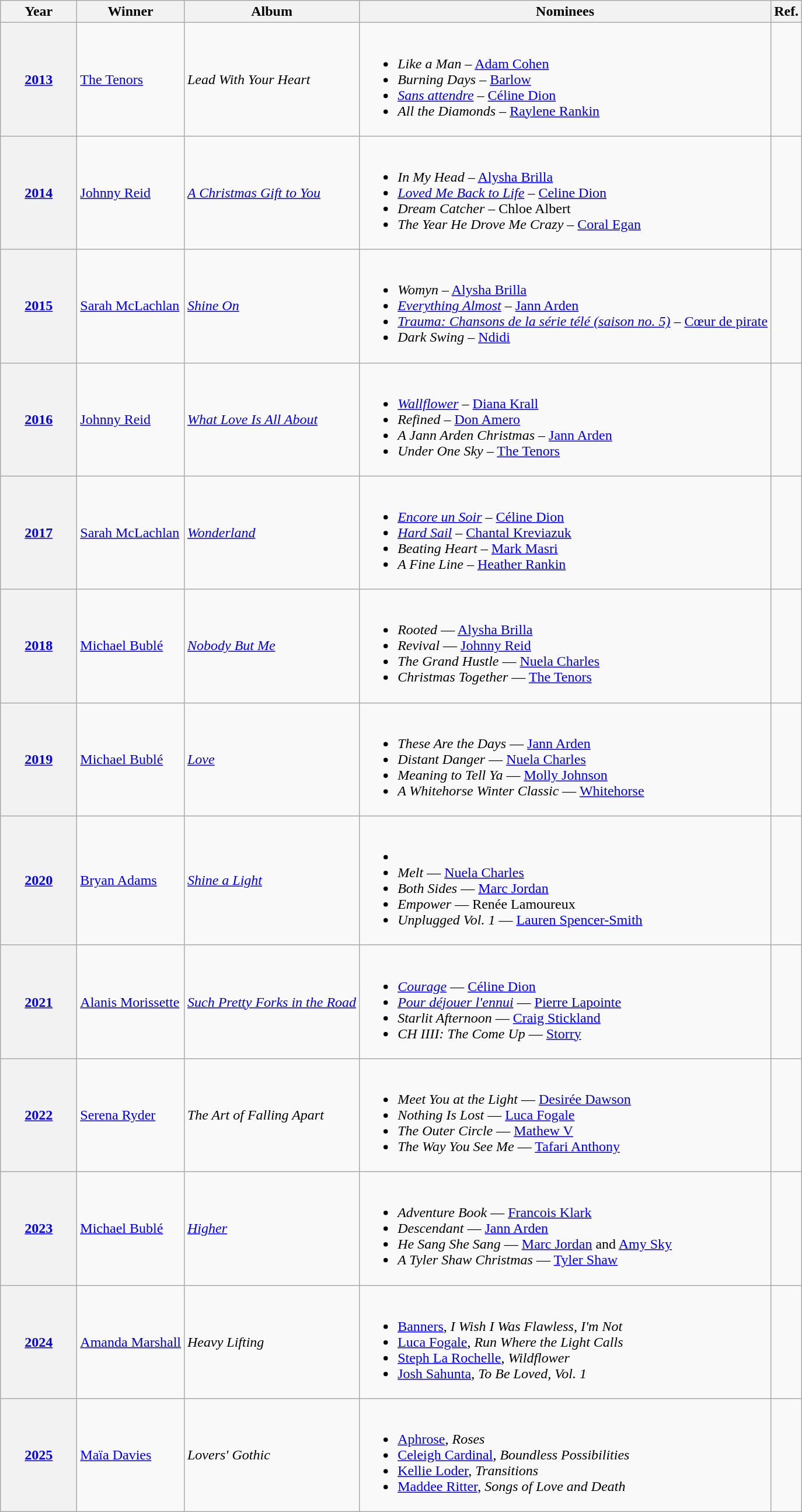<table class="wikitable sortable">
<tr>
<th scope="col" style="width:5em;">Year</th>
<th scope="col">Winner</th>
<th scope="col">Album</th>
<th scope="col" class="unsortable">Nominees</th>
<th scope="col" class="unsortable">Ref.</th>
</tr>
<tr>
<th scope="row"><a href='#'>2013</a></th>
<td><a href='#'>The Tenors</a></td>
<td><em>Lead With Your Heart</em></td>
<td><br><ul><li><em>Like a Man</em> – <a href='#'>Adam Cohen</a></li><li><em>Burning Days</em> – <a href='#'>Barlow</a></li><li><em><a href='#'>Sans attendre</a></em> – <a href='#'>Céline Dion</a></li><li><em>All the Diamonds</em> – <a href='#'>Raylene Rankin</a></li></ul></td>
<td align="center"></td>
</tr>
<tr>
<th scope="row"><a href='#'>2014</a></th>
<td><a href='#'>Johnny Reid</a></td>
<td><em><a href='#'>A Christmas Gift to You</a></em></td>
<td><br><ul><li><em>In My Head</em> – <a href='#'>Alysha Brilla</a></li><li><em><a href='#'>Loved Me Back to Life</a></em> – <a href='#'>Celine Dion</a></li><li><em>Dream Catcher</em> – Chloe Albert</li><li><em>The Year He Drove Me Crazy</em> – <a href='#'>Coral Egan</a></li></ul></td>
<td align="center"></td>
</tr>
<tr>
<th scope="row"><a href='#'>2015</a></th>
<td><a href='#'>Sarah McLachlan</a></td>
<td><em><a href='#'>Shine On</a></em></td>
<td><br><ul><li><em>Womyn</em> – <a href='#'>Alysha Brilla</a></li><li><em><a href='#'>Everything Almost</a></em> – <a href='#'>Jann Arden</a></li><li><em><a href='#'>Trauma: Chansons de la série télé (saison no. 5)</a></em> – <a href='#'>Cœur de pirate</a></li><li><em>Dark Swing</em> – <a href='#'>Ndidi</a></li></ul></td>
<td align="center"></td>
</tr>
<tr>
<th scope="row"><a href='#'>2016</a></th>
<td><a href='#'>Johnny Reid</a></td>
<td><em><a href='#'>What Love Is All About</a></em></td>
<td><br><ul><li><em><a href='#'>Wallflower</a></em> – <a href='#'>Diana Krall</a></li><li><em>Refined</em> – <a href='#'>Don Amero</a></li><li><em>A Jann Arden Christmas</em> – <a href='#'>Jann Arden</a></li><li><em>Under One Sky</em> – <a href='#'>The Tenors</a></li></ul></td>
<td align="center"></td>
</tr>
<tr>
<th scope="row"><a href='#'>2017</a></th>
<td><a href='#'>Sarah McLachlan</a></td>
<td><em><a href='#'>Wonderland</a></em></td>
<td><br><ul><li><em><a href='#'>Encore un Soir</a></em> – <a href='#'>Céline Dion</a></li><li><em><a href='#'>Hard Sail</a></em> – <a href='#'>Chantal Kreviazuk</a></li><li><em>Beating Heart</em> – <a href='#'>Mark Masri</a></li><li><em>A Fine Line</em> – <a href='#'>Heather Rankin</a></li></ul></td>
<td align="center"></td>
</tr>
<tr>
<th scope="row"><a href='#'>2018</a></th>
<td><a href='#'>Michael Bublé</a></td>
<td><em><a href='#'>Nobody But Me</a></em></td>
<td><br><ul><li><em>Rooted</em> — <a href='#'>Alysha Brilla</a></li><li><em>Revival</em> — <a href='#'>Johnny Reid</a></li><li><em>The Grand Hustle</em> — <a href='#'>Nuela Charles</a></li><li><em>Christmas Together</em> — <a href='#'>The Tenors</a></li></ul></td>
<td align="center"></td>
</tr>
<tr>
<th scope="row"><a href='#'>2019</a></th>
<td><a href='#'>Michael Bublé</a></td>
<td><em><a href='#'>Love</a></em></td>
<td><br><ul><li><em>These Are the Days</em> — <a href='#'>Jann Arden</a></li><li><em>Distant Danger</em> — <a href='#'>Nuela Charles</a></li><li><em>Meaning to Tell Ya</em> — <a href='#'>Molly Johnson</a></li><li><em>A Whitehorse Winter Classic</em> — <a href='#'>Whitehorse</a></li></ul></td>
<td align="centre"></td>
</tr>
<tr>
<th scope="row"><a href='#'>2020</a></th>
<td><a href='#'>Bryan Adams</a></td>
<td><em><a href='#'>Shine a Light</a></em></td>
<td><br><ul><li></li><li><em>Melt</em> — <a href='#'>Nuela Charles</a></li><li><em>Both Sides</em> — <a href='#'>Marc Jordan</a></li><li><em>Empower</em> — Renée Lamoureux</li><li><em>Unplugged Vol. 1</em> — <a href='#'>Lauren Spencer-Smith</a></li></ul></td>
<td align="centre"></td>
</tr>
<tr>
<th style="text-align:center;" scope="row"><a href='#'>2021</a></th>
<td><a href='#'>Alanis Morissette</a></td>
<td><em><a href='#'>Such Pretty Forks in the Road</a></em></td>
<td><br><ul><li><em><a href='#'>Courage</a></em> — <a href='#'>Céline Dion</a></li><li><em><a href='#'>Pour déjouer l'ennui</a></em> — <a href='#'>Pierre Lapointe</a></li><li><em>Starlit Afternoon</em> — <a href='#'>Craig Stickland</a></li><li><em>CH IIII: The Come Up</em> — <a href='#'>Storry</a></li></ul></td>
<td align="center"></td>
</tr>
<tr>
<th style="text-align:center;" scope="row"><a href='#'>2022</a></th>
<td><a href='#'>Serena Ryder</a></td>
<td><em>The Art of Falling Apart</em></td>
<td><br><ul><li><em>Meet You at the Light</em> — <a href='#'>Desirée Dawson</a></li><li><em>Nothing Is Lost</em> — <a href='#'>Luca Fogale</a></li><li><em>The Outer Circle</em> — <a href='#'>Mathew V</a></li><li><em>The Way You See Me</em> — <a href='#'>Tafari Anthony</a></li></ul></td>
<td align="center"></td>
</tr>
<tr>
<th scope="row"><a href='#'>2023</a></th>
<td><a href='#'>Michael Bublé</a></td>
<td><em><a href='#'>Higher</a></em></td>
<td><br><ul><li><em>Adventure Book</em> — <a href='#'>Francois Klark</a></li><li><em>Descendant</em> — <a href='#'>Jann Arden</a></li><li><em>He Sang She Sang</em> — <a href='#'>Marc Jordan</a> and <a href='#'>Amy Sky</a></li><li><em>A Tyler Shaw Christmas</em> — <a href='#'>Tyler Shaw</a></li></ul></td>
<td align="center"></td>
</tr>
<tr>
<th scope="row"><a href='#'>2024</a></th>
<td><a href='#'>Amanda Marshall</a></td>
<td><em>Heavy Lifting</em></td>
<td><br><ul><li><a href='#'>Banners</a>, <em>I Wish I Was Flawless, I'm Not</em></li><li><a href='#'>Luca Fogale</a>, <em>Run Where the Light Calls</em></li><li><a href='#'>Steph La Rochelle</a>, <em>Wildflower</em></li><li><a href='#'>Josh Sahunta</a>, <em>To Be Loved, Vol. 1</em></li></ul></td>
<td align="center"></td>
</tr>
<tr>
<th scope="row"><a href='#'>2025</a></th>
<td><a href='#'>Maïa Davies</a></td>
<td><em>Lovers' Gothic</em></td>
<td><br><ul><li><a href='#'>Aphrose</a>, <em>Roses</em></li><li><a href='#'>Celeigh Cardinal</a>, <em>Boundless Possibilities</em></li><li><a href='#'>Kellie Loder</a>, <em>Transitions</em></li><li><a href='#'>Maddee Ritter</a>, <em>Songs of Love and Death</em></li></ul></td>
<td align="center"></td>
</tr>
</table>
